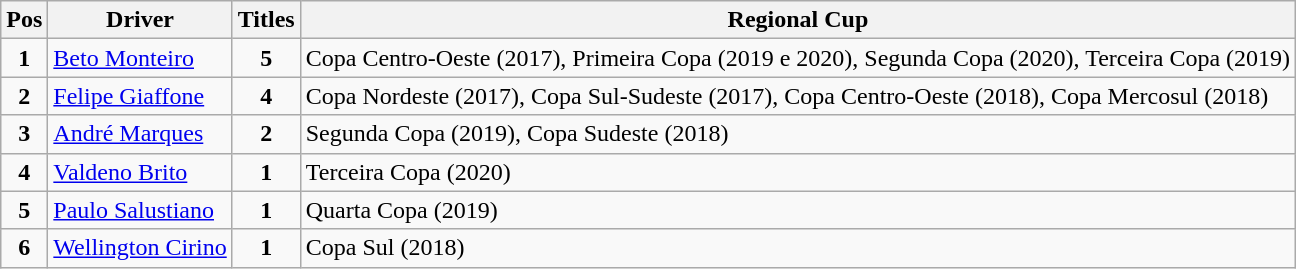<table class="wikitable">
<tr>
<th>Pos</th>
<th>Driver</th>
<th>Titles</th>
<th>Regional Cup</th>
</tr>
<tr>
<td align="center"><strong>1</strong></td>
<td> <a href='#'>Beto Monteiro</a></td>
<td align="center"><strong>5</strong></td>
<td>Copa Centro-Oeste (2017), Primeira Copa (2019 e 2020), Segunda Copa (2020), Terceira Copa (2019)</td>
</tr>
<tr>
<td align="center"><strong>2</strong></td>
<td> <a href='#'>Felipe Giaffone</a></td>
<td align="center"><strong>4</strong></td>
<td>Copa Nordeste (2017), Copa Sul-Sudeste (2017), Copa Centro-Oeste (2018), Copa Mercosul (2018)</td>
</tr>
<tr>
<td align="center"><strong>3</strong></td>
<td> <a href='#'>André Marques</a></td>
<td align="center"><strong>2</strong></td>
<td>Segunda Copa (2019), Copa Sudeste (2018)</td>
</tr>
<tr>
<td align="center"><strong>4</strong></td>
<td> <a href='#'>Valdeno Brito</a></td>
<td align="center"><strong>1</strong></td>
<td>Terceira Copa (2020)</td>
</tr>
<tr>
<td align="center"><strong>5</strong></td>
<td> <a href='#'>Paulo Salustiano</a></td>
<td align="center"><strong>1</strong></td>
<td>Quarta Copa (2019)</td>
</tr>
<tr>
<td align="center"><strong>6</strong></td>
<td> <a href='#'>Wellington Cirino</a></td>
<td align="center"><strong>1</strong></td>
<td>Copa Sul (2018)</td>
</tr>
</table>
